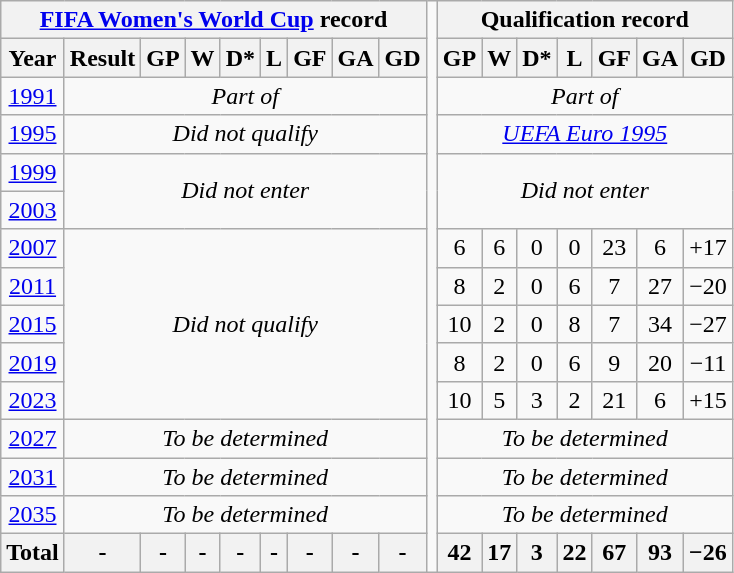<table class="wikitable" style="text-align: center;">
<tr>
<th colspan=9><a href='#'>FIFA Women's World Cup</a> record</th>
<td rowspan=100></td>
<th colspan=7>Qualification record</th>
</tr>
<tr>
<th>Year</th>
<th>Result</th>
<th>GP</th>
<th>W</th>
<th>D*</th>
<th>L</th>
<th>GF</th>
<th>GA</th>
<th>GD</th>
<th>GP</th>
<th>W</th>
<th>D*</th>
<th>L</th>
<th>GF</th>
<th>GA</th>
<th>GD</th>
</tr>
<tr>
<td> <a href='#'>1991</a></td>
<td colspan=8><em>Part of </em></td>
<td colspan=7><em>Part of </em></td>
</tr>
<tr>
<td> <a href='#'>1995</a></td>
<td colspan=8><em>Did not qualify</em></td>
<td colspan=7><a href='#'><em>UEFA Euro 1995</em></a></td>
</tr>
<tr>
<td> <a href='#'>1999</a></td>
<td colspan=8 rowspan=2><em>Did not enter</em></td>
<td colspan=7 rowspan=2><em>Did not enter</em></td>
</tr>
<tr>
<td> <a href='#'>2003</a></td>
</tr>
<tr>
<td> <a href='#'>2007</a></td>
<td colspan=8 rowspan=5><em>Did not qualify</em></td>
<td>6</td>
<td>6</td>
<td>0</td>
<td>0</td>
<td>23</td>
<td>6</td>
<td>+17</td>
</tr>
<tr>
<td> <a href='#'>2011</a></td>
<td>8</td>
<td>2</td>
<td>0</td>
<td>6</td>
<td>7</td>
<td>27</td>
<td>−20</td>
</tr>
<tr>
<td> <a href='#'>2015</a></td>
<td>10</td>
<td>2</td>
<td>0</td>
<td>8</td>
<td>7</td>
<td>34</td>
<td>−27</td>
</tr>
<tr>
<td> <a href='#'>2019</a></td>
<td>8</td>
<td>2</td>
<td>0</td>
<td>6</td>
<td>9</td>
<td>20</td>
<td>−11</td>
</tr>
<tr>
<td> <a href='#'>2023</a></td>
<td>10</td>
<td>5</td>
<td>3</td>
<td>2</td>
<td>21</td>
<td>6</td>
<td>+15</td>
</tr>
<tr>
<td> <a href='#'>2027</a></td>
<td colspan=8><em>To be determined</em></td>
<td colspan=7><em>To be determined</em></td>
</tr>
<tr>
<td> <a href='#'>2031</a></td>
<td colspan=8><em>To be determined</em></td>
<td colspan=7><em>To be determined</em></td>
</tr>
<tr>
<td> <a href='#'>2035</a></td>
<td colspan=8><em>To be determined</em></td>
<td colspan=7><em>To be determined</em></td>
</tr>
<tr>
<th>Total</th>
<th>-</th>
<th>-</th>
<th>-</th>
<th>-</th>
<th>-</th>
<th>-</th>
<th>-</th>
<th>-</th>
<th>42</th>
<th>17</th>
<th>3</th>
<th>22</th>
<th>67</th>
<th>93</th>
<th>−26</th>
</tr>
</table>
